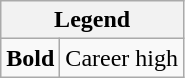<table class="wikitable mw-collapsible">
<tr>
<th colspan="2">Legend</th>
</tr>
<tr>
<td><strong>Bold</strong></td>
<td>Career high</td>
</tr>
</table>
